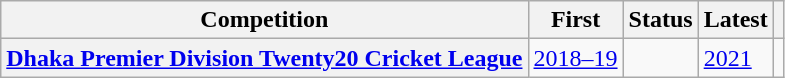<table class="wikitable sortable plainrowheaders">
<tr>
<th scope="col">Competition</th>
<th scope="col">First</th>
<th scope="col">Status</th>
<th scope="col">Latest</th>
<th scope="col" class="unsortable"></th>
</tr>
<tr>
<th scope="row"><a href='#'>Dhaka Premier Division Twenty20 Cricket League</a></th>
<td><a href='#'>2018–19</a></td>
<td></td>
<td><a href='#'>2021</a></td>
<td></td>
</tr>
</table>
